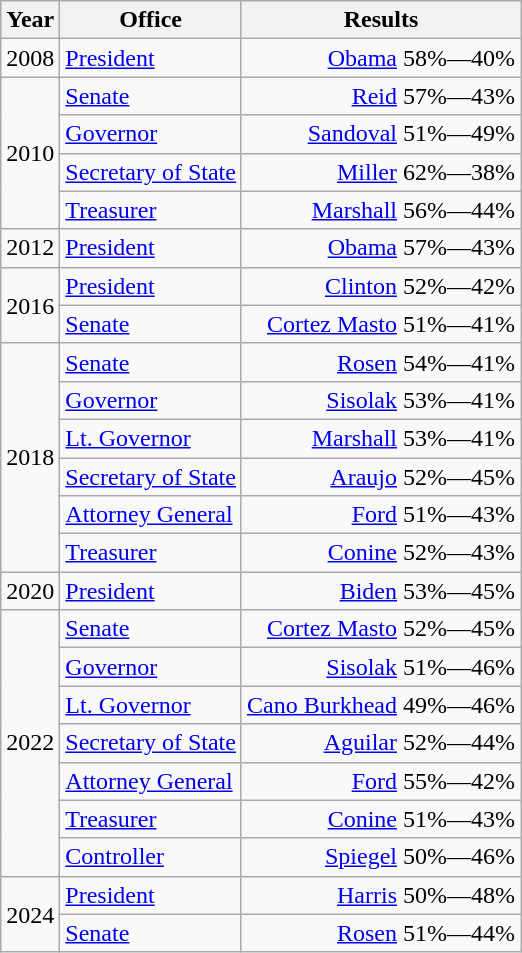<table class=wikitable>
<tr>
<th>Year</th>
<th>Office</th>
<th>Results</th>
</tr>
<tr>
<td>2008</td>
<td><a href='#'>President</a></td>
<td align="right" ><a href='#'>Obama</a> 58%—40%</td>
</tr>
<tr>
<td rowspan=4>2010</td>
<td><a href='#'>Senate</a></td>
<td align="right" ><a href='#'>Reid</a> 57%—43%</td>
</tr>
<tr>
<td><a href='#'>Governor</a></td>
<td align="right" ><a href='#'>Sandoval</a> 51%—49%</td>
</tr>
<tr>
<td><a href='#'>Secretary of State</a></td>
<td align="right" ><a href='#'>Miller</a> 62%—38%</td>
</tr>
<tr>
<td><a href='#'>Treasurer</a></td>
<td align="right" ><a href='#'>Marshall</a> 56%—44%</td>
</tr>
<tr>
<td>2012</td>
<td><a href='#'>President</a></td>
<td align="right" ><a href='#'>Obama</a> 57%—43%</td>
</tr>
<tr>
<td rowspan=2>2016</td>
<td><a href='#'>President</a></td>
<td align="right" ><a href='#'>Clinton</a> 52%—42%</td>
</tr>
<tr>
<td><a href='#'>Senate</a></td>
<td align="right" ><a href='#'>Cortez Masto</a> 51%—41%</td>
</tr>
<tr>
<td rowspan=6>2018</td>
<td><a href='#'>Senate</a></td>
<td align="right" ><a href='#'>Rosen</a> 54%—41%</td>
</tr>
<tr>
<td><a href='#'>Governor</a></td>
<td align="right" ><a href='#'>Sisolak</a> 53%—41%</td>
</tr>
<tr>
<td><a href='#'>Lt. Governor</a></td>
<td align="right" ><a href='#'>Marshall</a> 53%—41%</td>
</tr>
<tr>
<td><a href='#'>Secretary of State</a></td>
<td align="right" ><a href='#'>Araujo</a> 52%—45%</td>
</tr>
<tr>
<td><a href='#'>Attorney General</a></td>
<td align="right" ><a href='#'>Ford</a> 51%—43%</td>
</tr>
<tr>
<td><a href='#'>Treasurer</a></td>
<td align="right" ><a href='#'>Conine</a> 52%—43%</td>
</tr>
<tr>
<td>2020</td>
<td><a href='#'>President</a></td>
<td align="right" ><a href='#'>Biden</a> 53%—45%</td>
</tr>
<tr>
<td rowspan=7>2022</td>
<td><a href='#'>Senate</a></td>
<td align="right" ><a href='#'>Cortez Masto</a> 52%—45%</td>
</tr>
<tr>
<td><a href='#'>Governor</a></td>
<td align="right" ><a href='#'>Sisolak</a> 51%—46%</td>
</tr>
<tr>
<td><a href='#'>Lt. Governor</a></td>
<td align="right" ><a href='#'>Cano Burkhead</a> 49%—46%</td>
</tr>
<tr>
<td><a href='#'>Secretary of State</a></td>
<td align="right" ><a href='#'>Aguilar</a> 52%—44%</td>
</tr>
<tr>
<td><a href='#'>Attorney General</a></td>
<td align="right" ><a href='#'>Ford</a> 55%—42%</td>
</tr>
<tr>
<td><a href='#'>Treasurer</a></td>
<td align="right" ><a href='#'>Conine</a> 51%—43%</td>
</tr>
<tr>
<td><a href='#'>Controller</a></td>
<td align="right" ><a href='#'>Spiegel</a> 50%—46%</td>
</tr>
<tr>
<td rowspan=2>2024</td>
<td><a href='#'>President</a></td>
<td align="right" ><a href='#'>Harris</a> 50%—48%</td>
</tr>
<tr>
<td><a href='#'>Senate</a></td>
<td align="right" ><a href='#'>Rosen</a> 51%—44%</td>
</tr>
</table>
